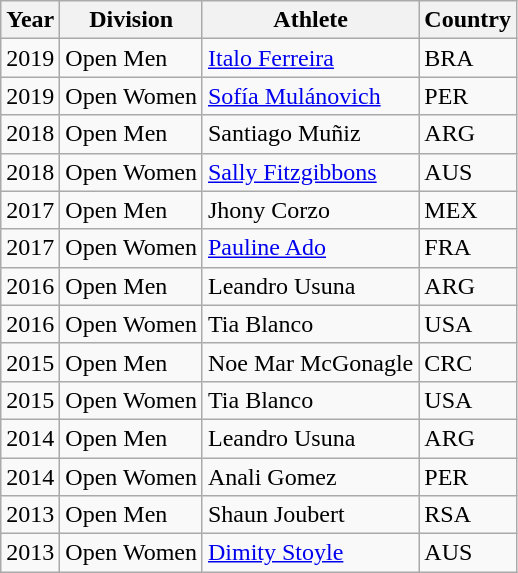<table class="wikitable">
<tr>
<th>Year</th>
<th>Division</th>
<th>Athlete</th>
<th>Country</th>
</tr>
<tr>
<td>2019</td>
<td>Open Men</td>
<td><a href='#'>Italo Ferreira</a></td>
<td>BRA</td>
</tr>
<tr>
<td>2019</td>
<td>Open Women</td>
<td><a href='#'>Sofía Mulánovich</a></td>
<td>PER</td>
</tr>
<tr>
<td>2018</td>
<td>Open Men</td>
<td>Santiago Muñiz</td>
<td>ARG</td>
</tr>
<tr>
<td>2018</td>
<td>Open Women</td>
<td><a href='#'>Sally Fitzgibbons</a></td>
<td>AUS</td>
</tr>
<tr>
<td>2017</td>
<td>Open Men</td>
<td>Jhony Corzo</td>
<td>MEX</td>
</tr>
<tr>
<td>2017</td>
<td>Open Women</td>
<td><a href='#'>Pauline Ado</a></td>
<td>FRA</td>
</tr>
<tr>
<td>2016</td>
<td>Open Men</td>
<td>Leandro Usuna</td>
<td>ARG</td>
</tr>
<tr>
<td>2016</td>
<td>Open Women</td>
<td>Tia Blanco</td>
<td>USA</td>
</tr>
<tr>
<td>2015</td>
<td>Open Men</td>
<td>Noe Mar McGonagle</td>
<td>CRC</td>
</tr>
<tr>
<td>2015</td>
<td>Open Women</td>
<td>Tia Blanco</td>
<td>USA</td>
</tr>
<tr>
<td>2014</td>
<td>Open Men</td>
<td>Leandro Usuna</td>
<td>ARG</td>
</tr>
<tr>
<td>2014</td>
<td>Open Women</td>
<td>Anali Gomez</td>
<td>PER</td>
</tr>
<tr>
<td>2013</td>
<td>Open Men</td>
<td>Shaun Joubert</td>
<td>RSA</td>
</tr>
<tr>
<td>2013</td>
<td>Open Women</td>
<td><a href='#'>Dimity Stoyle</a></td>
<td>AUS</td>
</tr>
</table>
